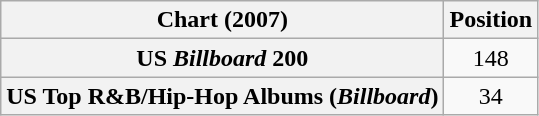<table class="wikitable sortable plainrowheaders" style="text-align:center">
<tr>
<th scope="col">Chart (2007)</th>
<th scope="col">Position</th>
</tr>
<tr>
<th scope="row">US <em>Billboard</em> 200</th>
<td>148</td>
</tr>
<tr>
<th scope="row">US Top R&B/Hip-Hop Albums (<em>Billboard</em>)</th>
<td>34</td>
</tr>
</table>
